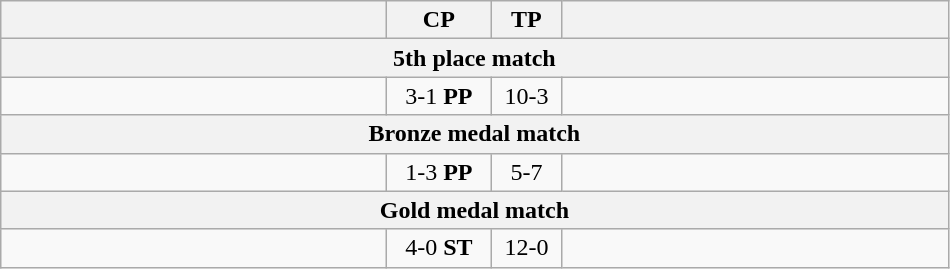<table class="wikitable" style="text-align: center;" |>
<tr>
<th width="250"></th>
<th width="62">CP</th>
<th width="40">TP</th>
<th width="250"></th>
</tr>
<tr>
<th colspan="5">5th place match</th>
</tr>
<tr>
<td style="text-align:left;"><strong></strong></td>
<td>3-1 <strong>PP</strong></td>
<td>10-3</td>
<td style="text-align:left;"></td>
</tr>
<tr>
<th colspan="5">Bronze medal match</th>
</tr>
<tr>
<td style="text-align:left;"></td>
<td>1-3 <strong>PP</strong></td>
<td>5-7</td>
<td style="text-align:left;"><strong></strong></td>
</tr>
<tr>
<th colspan="5">Gold medal match</th>
</tr>
<tr>
<td style="text-align:left;"><strong></strong></td>
<td>4-0 <strong>ST</strong></td>
<td>12-0</td>
<td style="text-align:left;"></td>
</tr>
</table>
